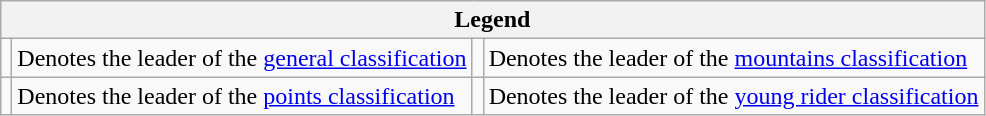<table class="wikitable">
<tr>
<th colspan="4">Legend</th>
</tr>
<tr>
<td></td>
<td>Denotes the leader of the <a href='#'>general classification</a></td>
<td></td>
<td>Denotes the leader of the <a href='#'>mountains classification</a></td>
</tr>
<tr>
<td></td>
<td>Denotes the leader of the <a href='#'>points classification</a></td>
<td></td>
<td>Denotes the leader of the <a href='#'>young rider classification</a></td>
</tr>
</table>
